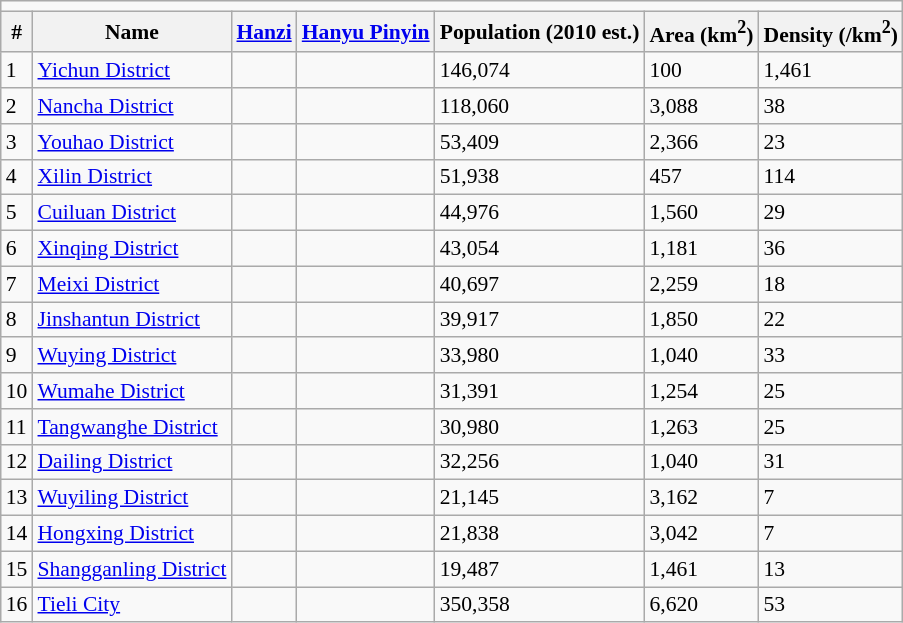<table class="wikitable"  style="font-size:90%;" align=center>
<tr>
<td colspan="7" align="center"></td>
</tr>
<tr>
<th>#</th>
<th>Name</th>
<th><a href='#'>Hanzi</a></th>
<th><a href='#'>Hanyu Pinyin</a></th>
<th>Population (2010 est.)</th>
<th>Area (km<sup>2</sup>)</th>
<th>Density (/km<sup>2</sup>)</th>
</tr>
<tr --------->
<td>1</td>
<td><a href='#'>Yichun District</a></td>
<td></td>
<td></td>
<td>146,074</td>
<td>100</td>
<td>1,461</td>
</tr>
<tr --------->
<td>2</td>
<td><a href='#'>Nancha District</a></td>
<td></td>
<td></td>
<td>118,060</td>
<td>3,088</td>
<td>38</td>
</tr>
<tr --------->
<td>3</td>
<td><a href='#'>Youhao District</a></td>
<td></td>
<td></td>
<td>53,409</td>
<td>2,366</td>
<td>23</td>
</tr>
<tr --------->
<td>4</td>
<td><a href='#'>Xilin District</a></td>
<td></td>
<td></td>
<td>51,938</td>
<td>457</td>
<td>114</td>
</tr>
<tr --------->
<td>5</td>
<td><a href='#'>Cuiluan District</a></td>
<td></td>
<td></td>
<td>44,976</td>
<td>1,560</td>
<td>29</td>
</tr>
<tr --------->
<td>6</td>
<td><a href='#'>Xinqing District</a></td>
<td></td>
<td></td>
<td>43,054</td>
<td>1,181</td>
<td>36</td>
</tr>
<tr --------->
<td>7</td>
<td><a href='#'>Meixi District</a></td>
<td></td>
<td></td>
<td>40,697</td>
<td>2,259</td>
<td>18</td>
</tr>
<tr --------->
<td>8</td>
<td><a href='#'>Jinshantun District</a></td>
<td></td>
<td></td>
<td>39,917</td>
<td>1,850</td>
<td>22</td>
</tr>
<tr --------->
<td>9</td>
<td><a href='#'>Wuying District</a></td>
<td></td>
<td></td>
<td>33,980</td>
<td>1,040</td>
<td>33</td>
</tr>
<tr --------->
<td>10</td>
<td><a href='#'>Wumahe District</a></td>
<td></td>
<td></td>
<td>31,391</td>
<td>1,254</td>
<td>25</td>
</tr>
<tr --------->
<td>11</td>
<td><a href='#'>Tangwanghe District</a></td>
<td></td>
<td></td>
<td>30,980</td>
<td>1,263</td>
<td>25</td>
</tr>
<tr --------->
<td>12</td>
<td><a href='#'>Dailing District</a></td>
<td></td>
<td></td>
<td>32,256</td>
<td>1,040</td>
<td>31</td>
</tr>
<tr --------->
<td>13</td>
<td><a href='#'>Wuyiling District</a></td>
<td></td>
<td></td>
<td>21,145</td>
<td>3,162</td>
<td>7</td>
</tr>
<tr --------->
<td>14</td>
<td><a href='#'>Hongxing District</a></td>
<td></td>
<td></td>
<td>21,838</td>
<td>3,042</td>
<td>7</td>
</tr>
<tr --------->
<td>15</td>
<td><a href='#'>Shangganling District</a></td>
<td></td>
<td></td>
<td>19,487</td>
<td>1,461</td>
<td>13</td>
</tr>
<tr --------->
<td>16</td>
<td><a href='#'>Tieli City</a></td>
<td></td>
<td></td>
<td>350,358</td>
<td>6,620</td>
<td>53</td>
</tr>
</table>
